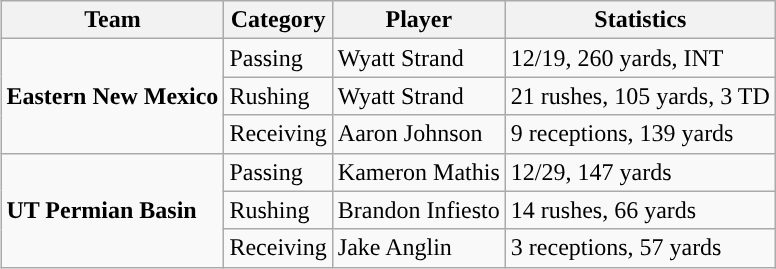<table class="wikitable" style="float: right;">
<tr>
<th>Team</th>
<th>Category</th>
<th>Player</th>
<th>Statistics</th>
</tr>
<tr>
<td rowspan=3><strong>Eastern New Mexico</strong></td>
<td>Passing</td>
<td>Wyatt Strand</td>
<td>12/19, 260 yards, INT</td>
</tr>
<tr>
<td>Rushing</td>
<td>Wyatt Strand</td>
<td>21 rushes, 105 yards, 3 TD</td>
</tr>
<tr>
<td>Receiving</td>
<td>Aaron Johnson</td>
<td>9 receptions, 139 yards</td>
</tr>
<tr>
<td rowspan=3><strong>UT Permian Basin</strong></td>
<td>Passing</td>
<td>Kameron Mathis</td>
<td>12/29, 147 yards</td>
</tr>
<tr>
<td>Rushing</td>
<td>Brandon Infiesto</td>
<td>14 rushes, 66 yards</td>
</tr>
<tr>
<td>Receiving</td>
<td>Jake Anglin</td>
<td>3 receptions, 57 yards</td>
</tr>
</table>
